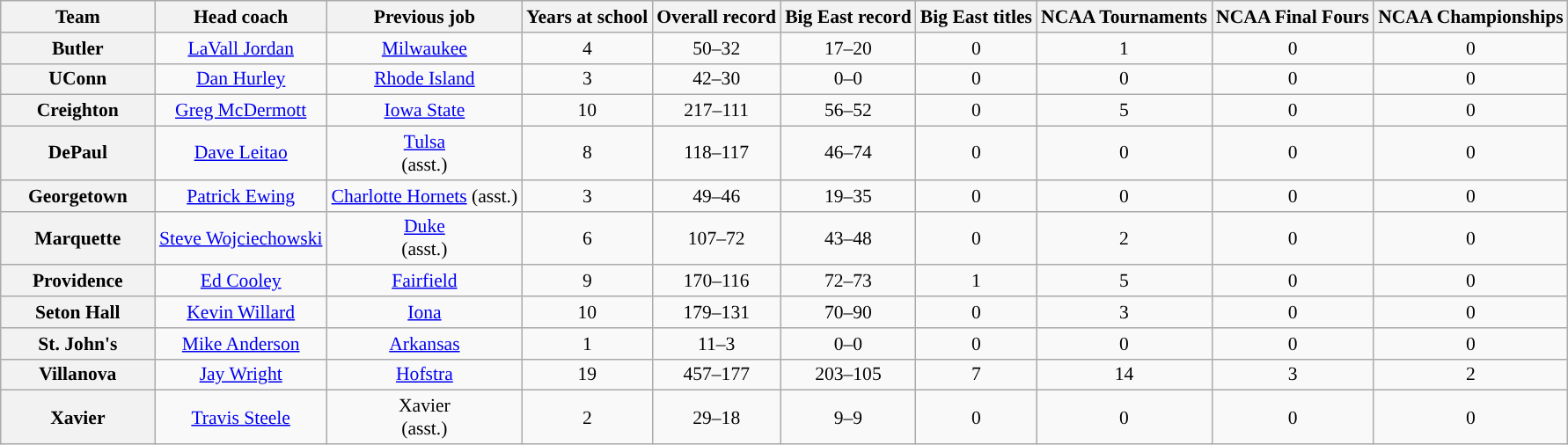<table class="wikitable sortable" style="text-align: center;font-size:90%;">
<tr>
<th width="110">Team</th>
<th>Head coach</th>
<th>Previous job</th>
<th>Years at school</th>
<th>Overall record</th>
<th>Big East record</th>
<th>Big East titles</th>
<th>NCAA Tournaments</th>
<th>NCAA Final Fours</th>
<th>NCAA Championships</th>
</tr>
<tr>
<th>Butler</th>
<td><a href='#'>LaVall Jordan</a></td>
<td><a href='#'>Milwaukee</a></td>
<td>4</td>
<td>50–32</td>
<td>17–20</td>
<td>0</td>
<td>1</td>
<td>0</td>
<td>0</td>
</tr>
<tr>
<th>UConn</th>
<td><a href='#'>Dan Hurley</a></td>
<td><a href='#'>Rhode Island</a></td>
<td>3</td>
<td>42–30</td>
<td>0–0</td>
<td>0</td>
<td>0</td>
<td>0</td>
<td>0</td>
</tr>
<tr>
<th style=>Creighton</th>
<td><a href='#'>Greg McDermott</a></td>
<td><a href='#'>Iowa State</a></td>
<td>10</td>
<td>217–111</td>
<td>56–52</td>
<td>0</td>
<td>5</td>
<td>0</td>
<td>0</td>
</tr>
<tr>
<th style=>DePaul</th>
<td><a href='#'>Dave Leitao</a></td>
<td><a href='#'>Tulsa</a><br>(asst.)</td>
<td>8</td>
<td>118–117</td>
<td>46–74</td>
<td>0</td>
<td>0</td>
<td>0</td>
<td>0</td>
</tr>
<tr>
<th style=>Georgetown</th>
<td><a href='#'>Patrick Ewing</a></td>
<td><a href='#'>Charlotte Hornets</a> (asst.)</td>
<td>3</td>
<td>49–46</td>
<td>19–35</td>
<td>0</td>
<td>0</td>
<td>0</td>
<td>0</td>
</tr>
<tr>
<th style=>Marquette</th>
<td><a href='#'>Steve Wojciechowski</a></td>
<td><a href='#'>Duke</a><br>(asst.)</td>
<td>6</td>
<td>107–72</td>
<td>43–48</td>
<td>0</td>
<td>2</td>
<td>0</td>
<td>0</td>
</tr>
<tr>
<th style=>Providence</th>
<td><a href='#'>Ed Cooley</a></td>
<td><a href='#'>Fairfield</a></td>
<td>9</td>
<td>170–116</td>
<td>72–73</td>
<td>1</td>
<td>5</td>
<td>0</td>
<td>0</td>
</tr>
<tr>
<th style=>Seton Hall</th>
<td><a href='#'>Kevin Willard</a></td>
<td><a href='#'>Iona</a></td>
<td>10</td>
<td>179–131</td>
<td>70–90</td>
<td>0</td>
<td>3</td>
<td>0</td>
<td>0</td>
</tr>
<tr>
<th>St. John's</th>
<td><a href='#'>Mike Anderson</a></td>
<td><a href='#'>Arkansas</a></td>
<td>1</td>
<td>11–3</td>
<td>0–0</td>
<td>0</td>
<td>0</td>
<td>0</td>
<td>0</td>
</tr>
<tr>
<th>Villanova</th>
<td><a href='#'>Jay Wright</a></td>
<td><a href='#'>Hofstra</a></td>
<td>19</td>
<td>457–177</td>
<td>203–105</td>
<td>7</td>
<td>14</td>
<td>3</td>
<td>2</td>
</tr>
<tr>
<th>Xavier</th>
<td><a href='#'>Travis Steele</a></td>
<td>Xavier<br>(asst.)</td>
<td>2</td>
<td>29–18</td>
<td>9–9</td>
<td>0</td>
<td>0</td>
<td>0</td>
<td>0</td>
</tr>
</table>
